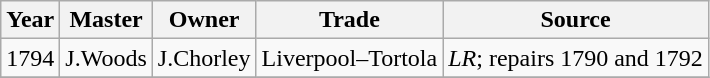<table class=" wikitable">
<tr>
<th>Year</th>
<th>Master</th>
<th>Owner</th>
<th>Trade</th>
<th>Source</th>
</tr>
<tr>
<td>1794</td>
<td>J.Woods</td>
<td>J.Chorley</td>
<td>Liverpool–Tortola</td>
<td><em>LR</em>; repairs 1790 and 1792</td>
</tr>
<tr>
</tr>
</table>
